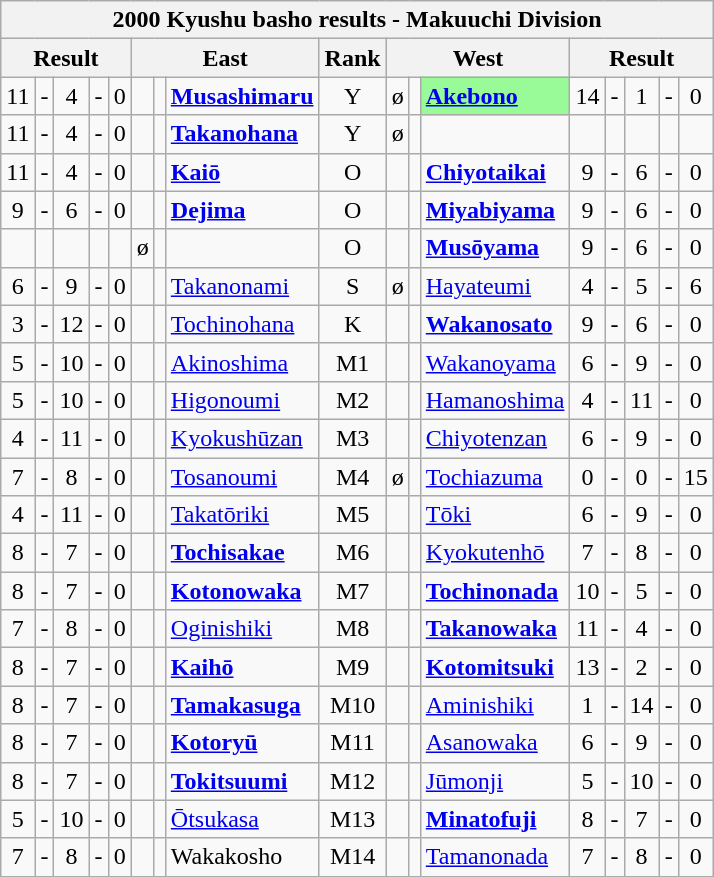<table class="wikitable">
<tr>
<th colspan="17">2000 Kyushu basho results - Makuuchi Division</th>
</tr>
<tr>
<th colspan="5">Result</th>
<th colspan="3">East</th>
<th>Rank</th>
<th colspan="3">West</th>
<th colspan="5">Result</th>
</tr>
<tr>
<td align=center>11</td>
<td align=center>-</td>
<td align=center>4</td>
<td align=center>-</td>
<td align=center>0</td>
<td align=center></td>
<td align=center></td>
<td><strong><a href='#'>Musashimaru</a></strong></td>
<td align=center>Y</td>
<td align=center>ø</td>
<td align=center></td>
<td style="background: PaleGreen;"><strong><a href='#'>Akebono</a></strong></td>
<td align=center>14</td>
<td align=center>-</td>
<td align=center>1</td>
<td align=center>-</td>
<td align=center>0</td>
</tr>
<tr>
<td align=center>11</td>
<td align=center>-</td>
<td align=center>4</td>
<td align=center>-</td>
<td align=center>0</td>
<td align=center></td>
<td align=center></td>
<td><strong><a href='#'>Takanohana</a></strong></td>
<td align=center>Y</td>
<td align=center>ø</td>
<td align=center></td>
<td></td>
<td align=center></td>
<td align=center></td>
<td align=center></td>
<td align=center></td>
<td align=center></td>
</tr>
<tr>
<td align=center>11</td>
<td align=center>-</td>
<td align=center>4</td>
<td align=center>-</td>
<td align=center>0</td>
<td align=center></td>
<td align=center></td>
<td><strong><a href='#'>Kaiō</a></strong></td>
<td align=center>O</td>
<td align=center></td>
<td align=center></td>
<td><strong><a href='#'>Chiyotaikai</a></strong></td>
<td align=center>9</td>
<td align=center>-</td>
<td align=center>6</td>
<td align=center>-</td>
<td align=center>0</td>
</tr>
<tr>
<td align=center>9</td>
<td align=center>-</td>
<td align=center>6</td>
<td align=center>-</td>
<td align=center>0</td>
<td align=center></td>
<td align=center></td>
<td><strong><a href='#'>Dejima</a></strong></td>
<td align=center>O</td>
<td align=center></td>
<td align=center></td>
<td><strong><a href='#'>Miyabiyama</a></strong></td>
<td align=center>9</td>
<td align=center>-</td>
<td align=center>6</td>
<td align=center>-</td>
<td align=center>0</td>
</tr>
<tr>
<td align=center></td>
<td align=center></td>
<td align=center></td>
<td align=center></td>
<td align=center></td>
<td align=center>ø</td>
<td align=center></td>
<td></td>
<td align=center>O</td>
<td align=center></td>
<td align=center></td>
<td><strong><a href='#'>Musōyama</a></strong></td>
<td align=center>9</td>
<td align=center>-</td>
<td align=center>6</td>
<td align=center>-</td>
<td align=center>0</td>
</tr>
<tr>
<td align=center>6</td>
<td align=center>-</td>
<td align=center>9</td>
<td align=center>-</td>
<td align=center>0</td>
<td align=center></td>
<td align=center></td>
<td><a href='#'>Takanonami</a></td>
<td align=center>S</td>
<td align=center>ø</td>
<td align=center></td>
<td><a href='#'>Hayateumi</a></td>
<td align=center>4</td>
<td align=center>-</td>
<td align=center>5</td>
<td align=center>-</td>
<td align=center>6</td>
</tr>
<tr>
<td align=center>3</td>
<td align=center>-</td>
<td align=center>12</td>
<td align=center>-</td>
<td align=center>0</td>
<td align=center></td>
<td align=center></td>
<td><a href='#'>Tochinohana</a></td>
<td align=center>K</td>
<td align=center></td>
<td align=center></td>
<td><strong><a href='#'>Wakanosato</a></strong></td>
<td align=center>9</td>
<td align=center>-</td>
<td align=center>6</td>
<td align=center>-</td>
<td align=center>0</td>
</tr>
<tr>
<td align=center>5</td>
<td align=center>-</td>
<td align=center>10</td>
<td align=center>-</td>
<td align=center>0</td>
<td align=center></td>
<td align=center></td>
<td><a href='#'>Akinoshima</a></td>
<td align=center>M1</td>
<td align=center></td>
<td align=center></td>
<td><a href='#'>Wakanoyama</a></td>
<td align=center>6</td>
<td align=center>-</td>
<td align=center>9</td>
<td align=center>-</td>
<td align=center>0</td>
</tr>
<tr>
<td align=center>5</td>
<td align=center>-</td>
<td align=center>10</td>
<td align=center>-</td>
<td align=center>0</td>
<td align=center></td>
<td align=center></td>
<td><a href='#'>Higonoumi</a></td>
<td align=center>M2</td>
<td align=center></td>
<td align=center></td>
<td><a href='#'>Hamanoshima</a></td>
<td align=center>4</td>
<td align=center>-</td>
<td align=center>11</td>
<td align=center>-</td>
<td align=center>0</td>
</tr>
<tr>
<td align=center>4</td>
<td align=center>-</td>
<td align=center>11</td>
<td align=center>-</td>
<td align=center>0</td>
<td align=center></td>
<td align=center></td>
<td><a href='#'>Kyokushūzan</a></td>
<td align=center>M3</td>
<td align=center></td>
<td align=center></td>
<td><a href='#'>Chiyotenzan</a></td>
<td align=center>6</td>
<td align=center>-</td>
<td align=center>9</td>
<td align=center>-</td>
<td align=center>0</td>
</tr>
<tr>
<td align=center>7</td>
<td align=center>-</td>
<td align=center>8</td>
<td align=center>-</td>
<td align=center>0</td>
<td align=center></td>
<td align=center></td>
<td><a href='#'>Tosanoumi</a></td>
<td align=center>M4</td>
<td align=center>ø</td>
<td align=center></td>
<td><a href='#'>Tochiazuma</a></td>
<td align=center>0</td>
<td align=center>-</td>
<td align=center>0</td>
<td align=center>-</td>
<td align=center>15</td>
</tr>
<tr>
<td align=center>4</td>
<td align=center>-</td>
<td align=center>11</td>
<td align=center>-</td>
<td align=center>0</td>
<td align=center></td>
<td align=center></td>
<td><a href='#'>Takatōriki</a></td>
<td align=center>M5</td>
<td align=center></td>
<td align=center></td>
<td><a href='#'>Tōki</a></td>
<td align=center>6</td>
<td align=center>-</td>
<td align=center>9</td>
<td align=center>-</td>
<td align=center>0</td>
</tr>
<tr>
<td align=center>8</td>
<td align=center>-</td>
<td align=center>7</td>
<td align=center>-</td>
<td align=center>0</td>
<td align=center></td>
<td align=center></td>
<td><strong><a href='#'>Tochisakae</a></strong></td>
<td align=center>M6</td>
<td align=center></td>
<td align=center></td>
<td><a href='#'>Kyokutenhō</a></td>
<td align=center>7</td>
<td align=center>-</td>
<td align=center>8</td>
<td align=center>-</td>
<td align=center>0</td>
</tr>
<tr>
<td align=center>8</td>
<td align=center>-</td>
<td align=center>7</td>
<td align=center>-</td>
<td align=center>0</td>
<td align=center></td>
<td align=center></td>
<td><strong><a href='#'>Kotonowaka</a></strong></td>
<td align=center>M7</td>
<td align=center></td>
<td align=center></td>
<td><strong><a href='#'>Tochinonada</a></strong></td>
<td align=center>10</td>
<td align=center>-</td>
<td align=center>5</td>
<td align=center>-</td>
<td align=center>0</td>
</tr>
<tr>
<td align=center>7</td>
<td align=center>-</td>
<td align=center>8</td>
<td align=center>-</td>
<td align=center>0</td>
<td align=center></td>
<td align=center></td>
<td><a href='#'>Oginishiki</a></td>
<td align=center>M8</td>
<td align=center></td>
<td align=center></td>
<td><strong><a href='#'>Takanowaka</a></strong></td>
<td align=center>11</td>
<td align=center>-</td>
<td align=center>4</td>
<td align=center>-</td>
<td align=center>0</td>
</tr>
<tr>
<td align=center>8</td>
<td align=center>-</td>
<td align=center>7</td>
<td align=center>-</td>
<td align=center>0</td>
<td align=center></td>
<td align=center></td>
<td><strong><a href='#'>Kaihō</a></strong></td>
<td align=center>M9</td>
<td align=center></td>
<td align=center></td>
<td><strong><a href='#'>Kotomitsuki</a></strong></td>
<td align=center>13</td>
<td align=center>-</td>
<td align=center>2</td>
<td align=center>-</td>
<td align=center>0</td>
</tr>
<tr>
<td align=center>8</td>
<td align=center>-</td>
<td align=center>7</td>
<td align=center>-</td>
<td align=center>0</td>
<td align=center></td>
<td align=center></td>
<td><strong><a href='#'>Tamakasuga</a></strong></td>
<td align=center>M10</td>
<td align=center></td>
<td align=center></td>
<td><a href='#'>Aminishiki</a></td>
<td align=center>1</td>
<td align=center>-</td>
<td align=center>14</td>
<td align=center>-</td>
<td align=center>0</td>
</tr>
<tr>
<td align=center>8</td>
<td align=center>-</td>
<td align=center>7</td>
<td align=center>-</td>
<td align=center>0</td>
<td align=center></td>
<td align=center></td>
<td><strong><a href='#'>Kotoryū</a></strong></td>
<td align=center>M11</td>
<td align=center></td>
<td align=center></td>
<td><a href='#'>Asanowaka</a></td>
<td align=center>6</td>
<td align=center>-</td>
<td align=center>9</td>
<td align=center>-</td>
<td align=center>0</td>
</tr>
<tr>
<td align=center>8</td>
<td align=center>-</td>
<td align=center>7</td>
<td align=center>-</td>
<td align=center>0</td>
<td align=center></td>
<td align=center></td>
<td><strong><a href='#'>Tokitsuumi</a></strong></td>
<td align=center>M12</td>
<td align=center></td>
<td align=center></td>
<td><a href='#'>Jūmonji</a></td>
<td align=center>5</td>
<td align=center>-</td>
<td align=center>10</td>
<td align=center>-</td>
<td align=center>0</td>
</tr>
<tr>
<td align=center>5</td>
<td align=center>-</td>
<td align=center>10</td>
<td align=center>-</td>
<td align=center>0</td>
<td align=center></td>
<td align=center></td>
<td><a href='#'>Ōtsukasa</a></td>
<td align=center>M13</td>
<td align=center></td>
<td align=center></td>
<td><strong><a href='#'>Minatofuji</a></strong></td>
<td align=center>8</td>
<td align=center>-</td>
<td align=center>7</td>
<td align=center>-</td>
<td align=center>0</td>
</tr>
<tr>
<td align=center>7</td>
<td align=center>-</td>
<td align=center>8</td>
<td align=center>-</td>
<td align=center>0</td>
<td align=center></td>
<td align=center></td>
<td>Wakakosho</td>
<td align=center>M14</td>
<td align=center></td>
<td align=center></td>
<td><a href='#'>Tamanonada</a></td>
<td align=center>7</td>
<td align=center>-</td>
<td align=center>8</td>
<td align=center>-</td>
<td align=center>0</td>
</tr>
</table>
